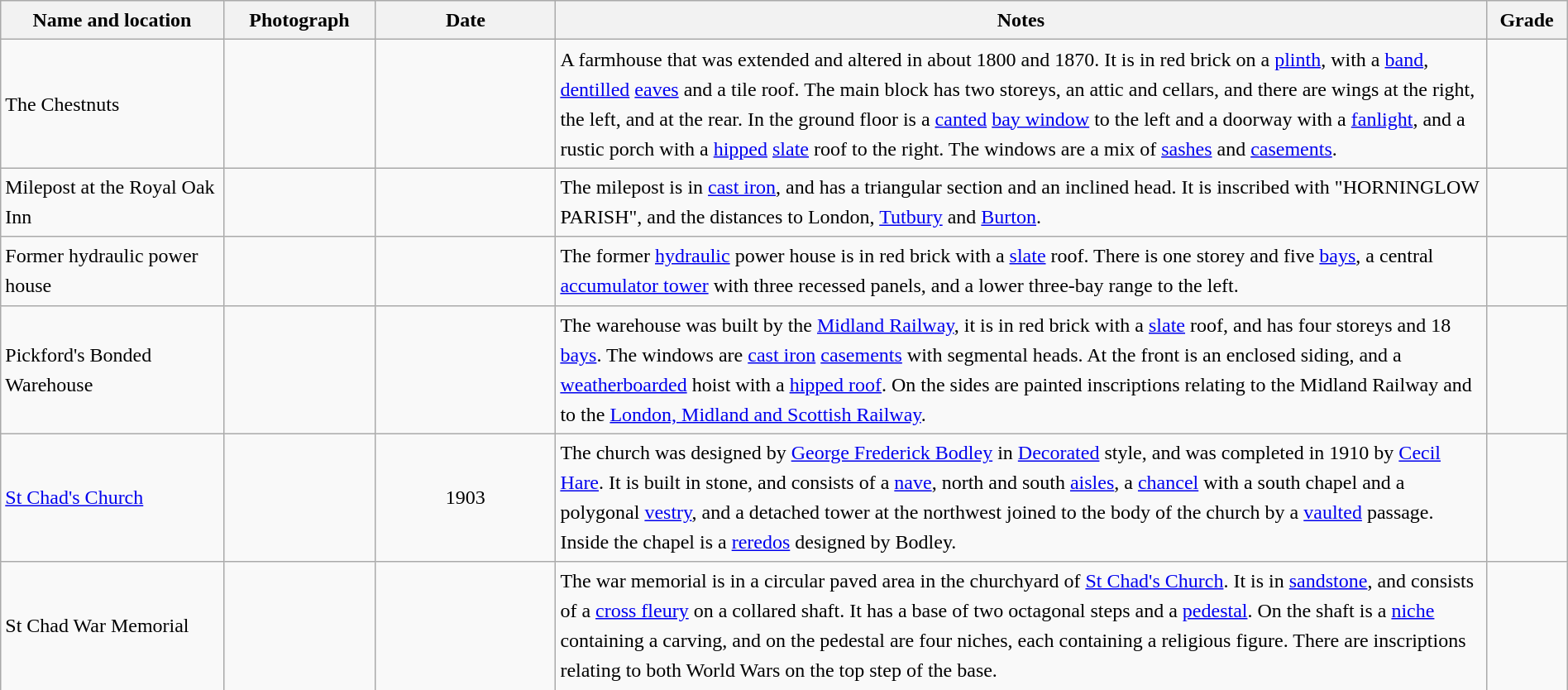<table class="wikitable sortable plainrowheaders" style="width:100%; border:0; text-align:left; line-height:150%;">
<tr>
<th scope="col"  style="width:150px">Name and location</th>
<th scope="col"  style="width:100px" class="unsortable">Photograph</th>
<th scope="col"  style="width:120px">Date</th>
<th scope="col"  style="width:650px" class="unsortable">Notes</th>
<th scope="col"  style="width:50px">Grade</th>
</tr>
<tr>
<td>The Chestnuts<br><small></small></td>
<td></td>
<td align="center"></td>
<td>A farmhouse that was extended and altered in about 1800 and 1870.  It is in red brick on a <a href='#'>plinth</a>, with a <a href='#'>band</a>, <a href='#'>dentilled</a> <a href='#'>eaves</a> and a tile roof.  The main block has two storeys, an attic and cellars, and there are wings at the right, the left, and at the rear.  In the ground floor is a <a href='#'>canted</a> <a href='#'>bay window</a> to the left and a doorway with a <a href='#'>fanlight</a>, and a rustic porch with a <a href='#'>hipped</a> <a href='#'>slate</a> roof to the right.  The windows are a mix of <a href='#'>sashes</a> and <a href='#'>casements</a>.</td>
<td align="center" ></td>
</tr>
<tr>
<td>Milepost at the Royal Oak Inn<br><small></small></td>
<td></td>
<td align="center"></td>
<td>The milepost is in <a href='#'>cast iron</a>, and has a triangular section and an inclined head.  It is inscribed with "HORNINGLOW PARISH", and the distances to London, <a href='#'>Tutbury</a> and <a href='#'>Burton</a>.</td>
<td align="center" ></td>
</tr>
<tr>
<td>Former hydraulic power house<br><small></small></td>
<td></td>
<td align="center"></td>
<td>The former <a href='#'>hydraulic</a> power house is in red brick with a <a href='#'>slate</a> roof.  There is one storey and five <a href='#'>bays</a>, a central <a href='#'>accumulator tower</a> with three recessed panels, and a lower three-bay range to the left.</td>
<td align="center" ></td>
</tr>
<tr>
<td>Pickford's Bonded Warehouse<br><small></small></td>
<td></td>
<td align="center"></td>
<td>The warehouse was built by the <a href='#'>Midland Railway</a>, it is in red brick with a <a href='#'>slate</a> roof, and has four storeys and 18 <a href='#'>bays</a>.  The windows are <a href='#'>cast iron</a> <a href='#'>casements</a> with segmental heads.  At the front is an enclosed siding, and a <a href='#'>weatherboarded</a> hoist with a <a href='#'>hipped roof</a>.  On the sides are painted inscriptions relating to the Midland Railway and to the <a href='#'>London, Midland and Scottish Railway</a>.</td>
<td align="center" ></td>
</tr>
<tr>
<td><a href='#'>St Chad's Church</a><br><small></small></td>
<td></td>
<td align="center">1903</td>
<td>The church was designed by <a href='#'>George Frederick Bodley</a> in <a href='#'>Decorated</a> style, and was completed in 1910 by <a href='#'>Cecil Hare</a>.  It is built in stone, and consists of a <a href='#'>nave</a>, north and south <a href='#'>aisles</a>, a <a href='#'>chancel</a> with a south chapel and a polygonal <a href='#'>vestry</a>, and a detached tower at the northwest joined to the body of the church by a <a href='#'>vaulted</a> passage.  Inside the chapel is a <a href='#'>reredos</a> designed by Bodley.</td>
<td align="center" ></td>
</tr>
<tr>
<td>St Chad War Memorial<br><small></small></td>
<td></td>
<td align="center"></td>
<td>The war memorial is in a circular paved area in the churchyard of <a href='#'>St Chad's Church</a>.  It is in <a href='#'>sandstone</a>, and consists of a <a href='#'>cross fleury</a> on a collared shaft.  It has a base of two octagonal steps and a <a href='#'>pedestal</a>.  On the shaft is a <a href='#'>niche</a> containing a carving, and on the pedestal are four niches, each containing a religious figure.  There are inscriptions relating to both World Wars on the top step of the base.</td>
<td align="center" ></td>
</tr>
<tr>
</tr>
</table>
